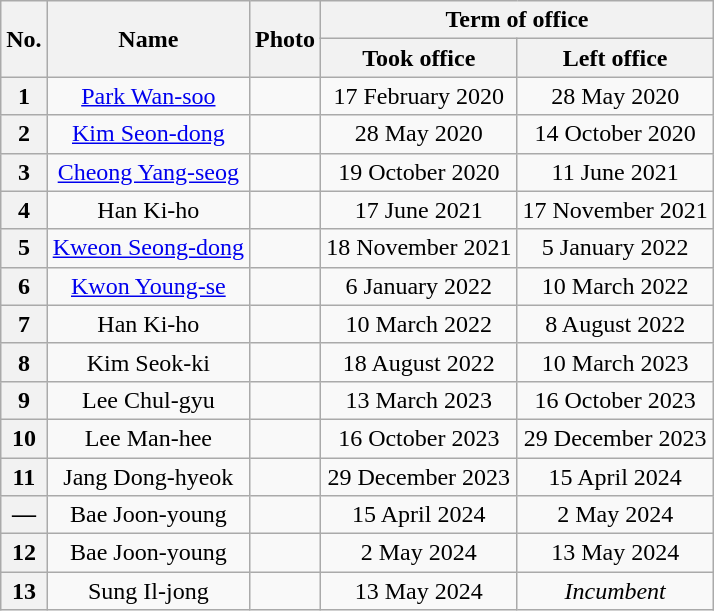<table class="wikitable" style="text-align:center">
<tr>
<th rowspan=2>No.</th>
<th rowspan=2>Name</th>
<th rowspan=2>Photo</th>
<th colspan=2>Term of office</th>
</tr>
<tr>
<th>Took office</th>
<th>Left office</th>
</tr>
<tr>
<th>1</th>
<td><a href='#'>Park Wan-soo</a></td>
<td></td>
<td>17 February 2020</td>
<td>28 May 2020</td>
</tr>
<tr>
<th>2</th>
<td><a href='#'>Kim Seon-dong</a></td>
<td></td>
<td>28 May 2020</td>
<td>14 October 2020</td>
</tr>
<tr>
<th>3</th>
<td><a href='#'>Cheong Yang-seog</a></td>
<td></td>
<td>19 October 2020</td>
<td>11 June 2021</td>
</tr>
<tr>
<th>4</th>
<td>Han Ki-ho</td>
<td></td>
<td>17 June 2021</td>
<td>17 November 2021</td>
</tr>
<tr>
<th>5</th>
<td><a href='#'>Kweon Seong-dong</a></td>
<td></td>
<td>18 November 2021</td>
<td>5 January 2022</td>
</tr>
<tr>
<th>6</th>
<td><a href='#'>Kwon Young-se</a></td>
<td></td>
<td>6 January 2022</td>
<td>10 March 2022</td>
</tr>
<tr>
<th>7</th>
<td>Han Ki-ho</td>
<td></td>
<td>10 March 2022</td>
<td>8 August 2022</td>
</tr>
<tr>
<th>8</th>
<td>Kim Seok-ki</td>
<td></td>
<td>18 August 2022</td>
<td>10 March 2023</td>
</tr>
<tr>
<th>9</th>
<td>Lee Chul-gyu</td>
<td></td>
<td>13 March 2023</td>
<td>16 October 2023</td>
</tr>
<tr>
<th>10</th>
<td>Lee Man-hee</td>
<td></td>
<td>16 October 2023</td>
<td>29 December 2023</td>
</tr>
<tr>
<th>11</th>
<td>Jang Dong-hyeok</td>
<td></td>
<td>29 December 2023</td>
<td>15 April 2024</td>
</tr>
<tr>
<th>—</th>
<td>Bae Joon-young<br></td>
<td></td>
<td>15 April 2024</td>
<td>2 May 2024</td>
</tr>
<tr>
<th>12</th>
<td>Bae Joon-young</td>
<td></td>
<td>2 May 2024</td>
<td>13 May 2024</td>
</tr>
<tr>
<th>13</th>
<td>Sung Il-jong</td>
<td></td>
<td>13 May 2024</td>
<td><em>Incumbent</em></td>
</tr>
</table>
